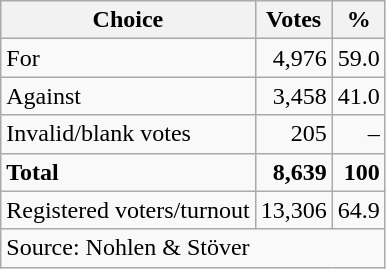<table class=wikitable style=text-align:right>
<tr>
<th>Choice</th>
<th>Votes</th>
<th>%</th>
</tr>
<tr>
<td align=left>For</td>
<td>4,976</td>
<td>59.0</td>
</tr>
<tr>
<td align=left>Against</td>
<td>3,458</td>
<td>41.0</td>
</tr>
<tr>
<td align=left>Invalid/blank votes</td>
<td>205</td>
<td>–</td>
</tr>
<tr>
<td align=left><strong>Total</strong></td>
<td><strong>8,639</strong></td>
<td><strong>100</strong></td>
</tr>
<tr>
<td align=left>Registered voters/turnout</td>
<td>13,306</td>
<td>64.9</td>
</tr>
<tr>
<td align=left colspan=3>Source: Nohlen & Stöver</td>
</tr>
</table>
